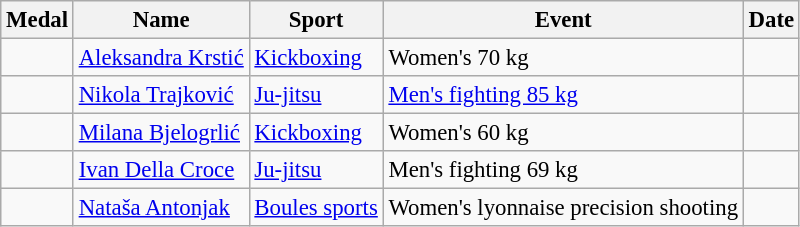<table class="wikitable sortable" style="font-size: 95%;">
<tr>
<th>Medal</th>
<th>Name</th>
<th>Sport</th>
<th>Event</th>
<th>Date</th>
</tr>
<tr>
<td></td>
<td><a href='#'>Aleksandra Krstić</a></td>
<td><a href='#'>Kickboxing</a></td>
<td>Women's 70 kg</td>
<td></td>
</tr>
<tr>
<td></td>
<td><a href='#'>Nikola Trajković</a></td>
<td><a href='#'>Ju-jitsu</a></td>
<td><a href='#'>Men's fighting 85 kg</a></td>
<td></td>
</tr>
<tr>
<td></td>
<td><a href='#'>Milana Bjelogrlić</a></td>
<td><a href='#'>Kickboxing</a></td>
<td>Women's 60 kg</td>
<td></td>
</tr>
<tr>
<td></td>
<td><a href='#'>Ivan Della Croce</a></td>
<td><a href='#'>Ju-jitsu</a></td>
<td>Men's fighting 69 kg</td>
<td></td>
</tr>
<tr>
<td></td>
<td><a href='#'>Nataša Antonjak</a></td>
<td><a href='#'>Boules sports</a></td>
<td>Women's lyonnaise precision shooting</td>
<td></td>
</tr>
</table>
